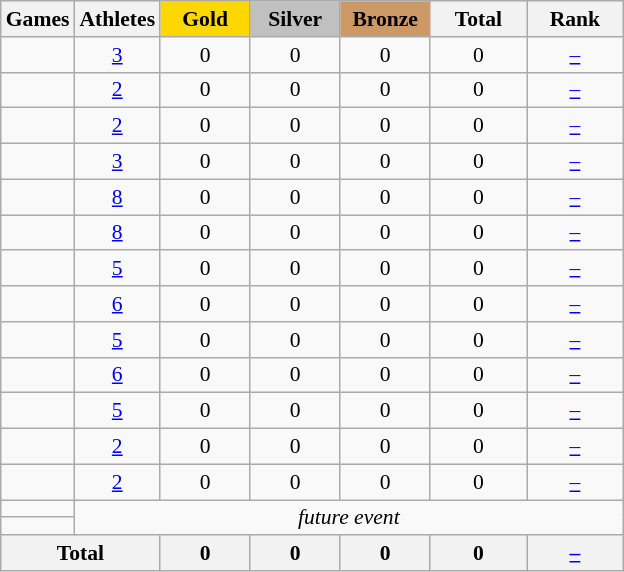<table class="wikitable" style="text-align:center; font-size:90%;">
<tr>
<th>Games</th>
<th>Athletes</th>
<td style="background:gold; width:3.7em; font-weight:bold;">Gold</td>
<td style="background:silver; width:3.7em; font-weight:bold;">Silver</td>
<td style="background:#cc9966; width:3.7em; font-weight:bold;">Bronze</td>
<th style="width:4em; font-weight:bold;">Total</th>
<th style="width:4em; font-weight:bold;">Rank</th>
</tr>
<tr>
<td align=left></td>
<td><a href='#'>3</a></td>
<td>0</td>
<td>0</td>
<td>0</td>
<td>0</td>
<td><a href='#'>–</a></td>
</tr>
<tr>
<td align=left></td>
<td><a href='#'>2</a></td>
<td>0</td>
<td>0</td>
<td>0</td>
<td>0</td>
<td><a href='#'>–</a></td>
</tr>
<tr>
<td align=left></td>
<td><a href='#'>2</a></td>
<td>0</td>
<td>0</td>
<td>0</td>
<td>0</td>
<td><a href='#'>–</a></td>
</tr>
<tr>
<td align=left></td>
<td><a href='#'>3</a></td>
<td>0</td>
<td>0</td>
<td>0</td>
<td>0</td>
<td><a href='#'>–</a></td>
</tr>
<tr>
<td align=left></td>
<td><a href='#'>8</a></td>
<td>0</td>
<td>0</td>
<td>0</td>
<td>0</td>
<td><a href='#'>–</a></td>
</tr>
<tr>
<td align=left></td>
<td><a href='#'>8</a></td>
<td>0</td>
<td>0</td>
<td>0</td>
<td>0</td>
<td><a href='#'>–</a></td>
</tr>
<tr>
<td align=left></td>
<td><a href='#'>5</a></td>
<td>0</td>
<td>0</td>
<td>0</td>
<td>0</td>
<td><a href='#'>–</a></td>
</tr>
<tr>
<td align=left></td>
<td><a href='#'>6</a></td>
<td>0</td>
<td>0</td>
<td>0</td>
<td>0</td>
<td><a href='#'>–</a></td>
</tr>
<tr>
<td align=left></td>
<td><a href='#'>5</a></td>
<td>0</td>
<td>0</td>
<td>0</td>
<td>0</td>
<td><a href='#'>–</a></td>
</tr>
<tr>
<td align=left></td>
<td><a href='#'>6</a></td>
<td>0</td>
<td>0</td>
<td>0</td>
<td>0</td>
<td><a href='#'>–</a></td>
</tr>
<tr>
<td align=left></td>
<td><a href='#'>5</a></td>
<td>0</td>
<td>0</td>
<td>0</td>
<td>0</td>
<td><a href='#'>–</a></td>
</tr>
<tr>
<td align=left></td>
<td><a href='#'>2</a></td>
<td>0</td>
<td>0</td>
<td>0</td>
<td>0</td>
<td><a href='#'>–</a></td>
</tr>
<tr>
<td align=left></td>
<td><a href='#'>2</a></td>
<td>0</td>
<td>0</td>
<td>0</td>
<td>0</td>
<td><a href='#'>–</a></td>
</tr>
<tr>
<td align=left></td>
<td colspan=6; rowspan=2><em>future event</em></td>
</tr>
<tr>
<td align=left></td>
</tr>
<tr>
<th colspan=2>Total</th>
<th>0</th>
<th>0</th>
<th>0</th>
<th>0</th>
<th><a href='#'>–</a></th>
</tr>
</table>
